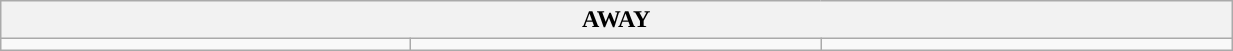<table class="wikitable collapsible collapsed" style="width:65%">
<tr>
<th colspan=6>AWAY</th>
</tr>
<tr>
<td></td>
<td></td>
<td></td>
</tr>
</table>
